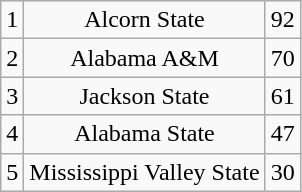<table class="wikitable" style="display: inline-table;">
<tr align="center">
<td>1</td>
<td>Alcorn State</td>
<td>92</td>
</tr>
<tr align="center">
<td>2</td>
<td>Alabama A&M</td>
<td>70</td>
</tr>
<tr align="center">
<td>3</td>
<td>Jackson State</td>
<td>61</td>
</tr>
<tr align="center">
<td>4</td>
<td>Alabama State</td>
<td>47</td>
</tr>
<tr align="center">
<td>5</td>
<td>Mississippi Valley State</td>
<td>30</td>
</tr>
</table>
